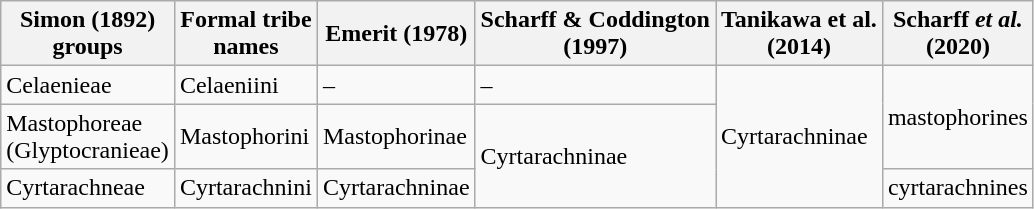<table class="wikitable">
<tr>
<th>Simon (1892)<br>groups</th>
<th>Formal tribe<br>names</th>
<th>Emerit (1978)</th>
<th>Scharff & Coddington<br>(1997)</th>
<th>Tanikawa et al.<br>(2014)</th>
<th>Scharff <em>et al.</em><br>(2020)</th>
</tr>
<tr>
<td>Celaenieae</td>
<td>Celaeniini</td>
<td>–</td>
<td>–</td>
<td rowspan=3>Cyrtarachninae</td>
<td rowspan=2>mastophorines</td>
</tr>
<tr>
<td>Mastophoreae<br>(Glyptocranieae)</td>
<td>Mastophorini</td>
<td>Mastophorinae</td>
<td rowspan=2>Cyrtarachninae</td>
</tr>
<tr>
<td>Cyrtarachneae</td>
<td>Cyrtarachnini</td>
<td>Cyrtarachninae</td>
<td>cyrtarachnines</td>
</tr>
</table>
